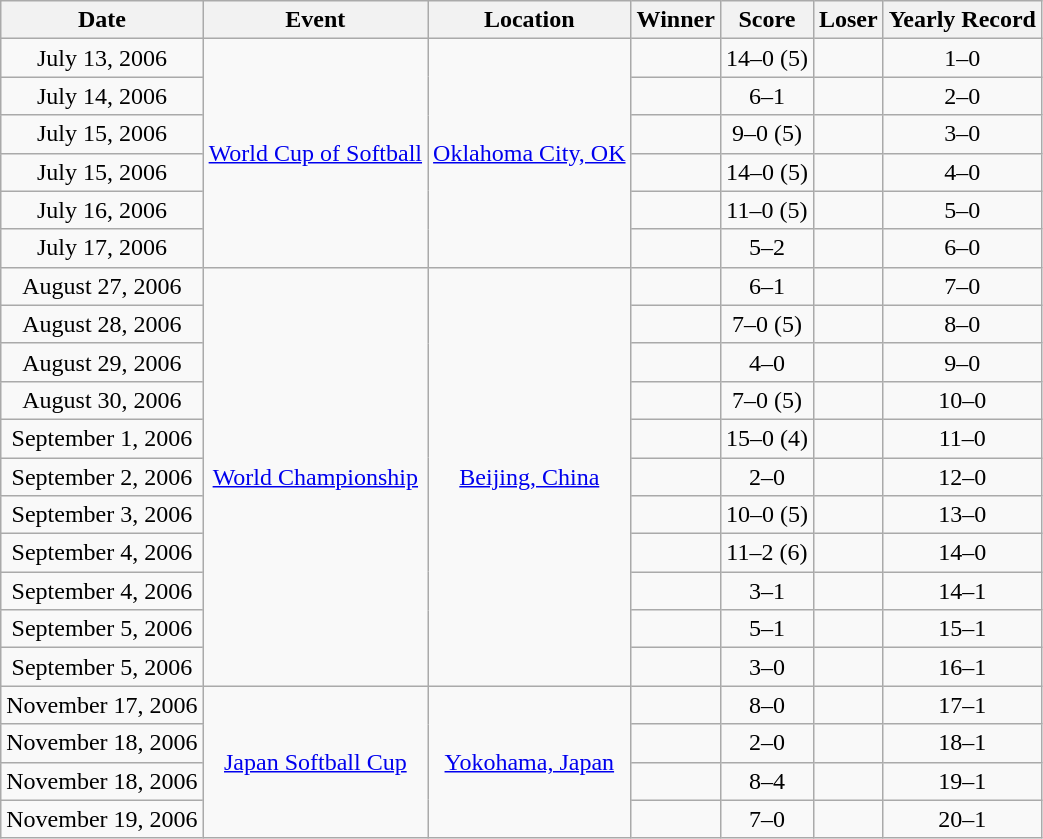<table class="wikitable">
<tr>
<th>Date</th>
<th>Event</th>
<th>Location</th>
<th>Winner</th>
<th>Score</th>
<th>Loser</th>
<th>Yearly Record</th>
</tr>
<tr align=center>
<td>July 13, 2006</td>
<td rowspan=6><a href='#'>World Cup of Softball</a></td>
<td rowspan=6><a href='#'>Oklahoma City, OK</a></td>
<td></td>
<td>14–0 (5)</td>
<td></td>
<td>1–0</td>
</tr>
<tr align=center>
<td>July 14, 2006</td>
<td></td>
<td>6–1</td>
<td></td>
<td>2–0</td>
</tr>
<tr align=center>
<td>July 15, 2006</td>
<td></td>
<td>9–0 (5)</td>
<td></td>
<td>3–0</td>
</tr>
<tr align=center>
<td>July 15, 2006</td>
<td></td>
<td>14–0 (5)</td>
<td></td>
<td>4–0</td>
</tr>
<tr align=center>
<td>July 16, 2006</td>
<td></td>
<td>11–0 (5)</td>
<td></td>
<td>5–0</td>
</tr>
<tr align=center>
<td>July 17, 2006</td>
<td></td>
<td>5–2</td>
<td></td>
<td>6–0</td>
</tr>
<tr align=center>
<td>August 27, 2006</td>
<td rowspan=11><a href='#'>World Championship</a></td>
<td rowspan=11><a href='#'>Beijing, China</a></td>
<td></td>
<td>6–1</td>
<td></td>
<td>7–0</td>
</tr>
<tr align=center>
<td>August 28, 2006</td>
<td></td>
<td>7–0 (5)</td>
<td></td>
<td>8–0</td>
</tr>
<tr align=center>
<td>August 29, 2006</td>
<td></td>
<td>4–0</td>
<td></td>
<td>9–0</td>
</tr>
<tr align=center>
<td>August 30, 2006</td>
<td></td>
<td>7–0 (5)</td>
<td></td>
<td>10–0</td>
</tr>
<tr align=center>
<td>September 1, 2006</td>
<td></td>
<td>15–0 (4)</td>
<td></td>
<td>11–0</td>
</tr>
<tr align=center>
<td>September 2, 2006</td>
<td></td>
<td>2–0</td>
<td></td>
<td>12–0</td>
</tr>
<tr align=center>
<td>September 3, 2006</td>
<td></td>
<td>10–0 (5)</td>
<td></td>
<td>13–0</td>
</tr>
<tr align=center>
<td>September 4, 2006</td>
<td></td>
<td>11–2 (6)</td>
<td></td>
<td>14–0</td>
</tr>
<tr align=center>
<td>September 4, 2006</td>
<td></td>
<td>3–1</td>
<td></td>
<td>14–1</td>
</tr>
<tr align=center>
<td>September 5, 2006</td>
<td></td>
<td>5–1</td>
<td></td>
<td>15–1</td>
</tr>
<tr align=center>
<td>September 5, 2006</td>
<td></td>
<td>3–0</td>
<td></td>
<td>16–1</td>
</tr>
<tr align=center>
<td>November 17, 2006</td>
<td rowspan=4><a href='#'>Japan Softball Cup</a></td>
<td rowspan=4><a href='#'>Yokohama, Japan</a></td>
<td></td>
<td>8–0</td>
<td></td>
<td>17–1</td>
</tr>
<tr align=center>
<td>November 18, 2006</td>
<td></td>
<td>2–0</td>
<td></td>
<td>18–1</td>
</tr>
<tr align=center>
<td>November 18, 2006</td>
<td></td>
<td>8–4</td>
<td></td>
<td>19–1</td>
</tr>
<tr align=center>
<td>November 19, 2006</td>
<td></td>
<td>7–0</td>
<td></td>
<td>20–1</td>
</tr>
</table>
